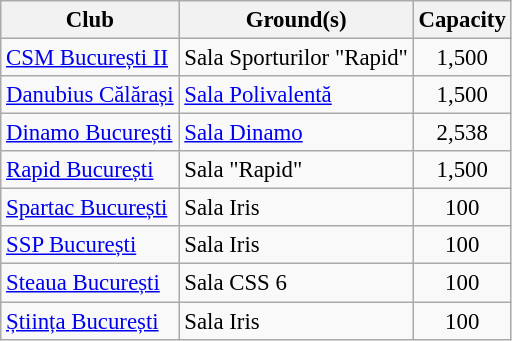<table class="wikitable sortable" style="font-size:95%;">
<tr>
<th>Club</th>
<th>Ground(s)</th>
<th>Capacity</th>
</tr>
<tr>
<td><a href='#'>CSM București II</a></td>
<td>Sala Sporturilor "Rapid"</td>
<td align=center>1,500</td>
</tr>
<tr>
<td><a href='#'>Danubius Călărași</a></td>
<td><a href='#'>Sala Polivalentă</a></td>
<td align=center>1,500</td>
</tr>
<tr>
<td><a href='#'>Dinamo București</a></td>
<td><a href='#'>Sala Dinamo</a></td>
<td align=center>2,538</td>
</tr>
<tr>
<td><a href='#'>Rapid București</a></td>
<td>Sala "Rapid"</td>
<td align="center">1,500</td>
</tr>
<tr>
<td><a href='#'>Spartac București</a></td>
<td>Sala Iris</td>
<td align=center>100</td>
</tr>
<tr>
<td><a href='#'>SSP București</a></td>
<td>Sala Iris</td>
<td align=center>100</td>
</tr>
<tr>
<td><a href='#'>Steaua București</a></td>
<td>Sala CSS 6</td>
<td align=center>100</td>
</tr>
<tr>
<td><a href='#'>Știința București</a></td>
<td>Sala Iris</td>
<td align=center>100</td>
</tr>
</table>
